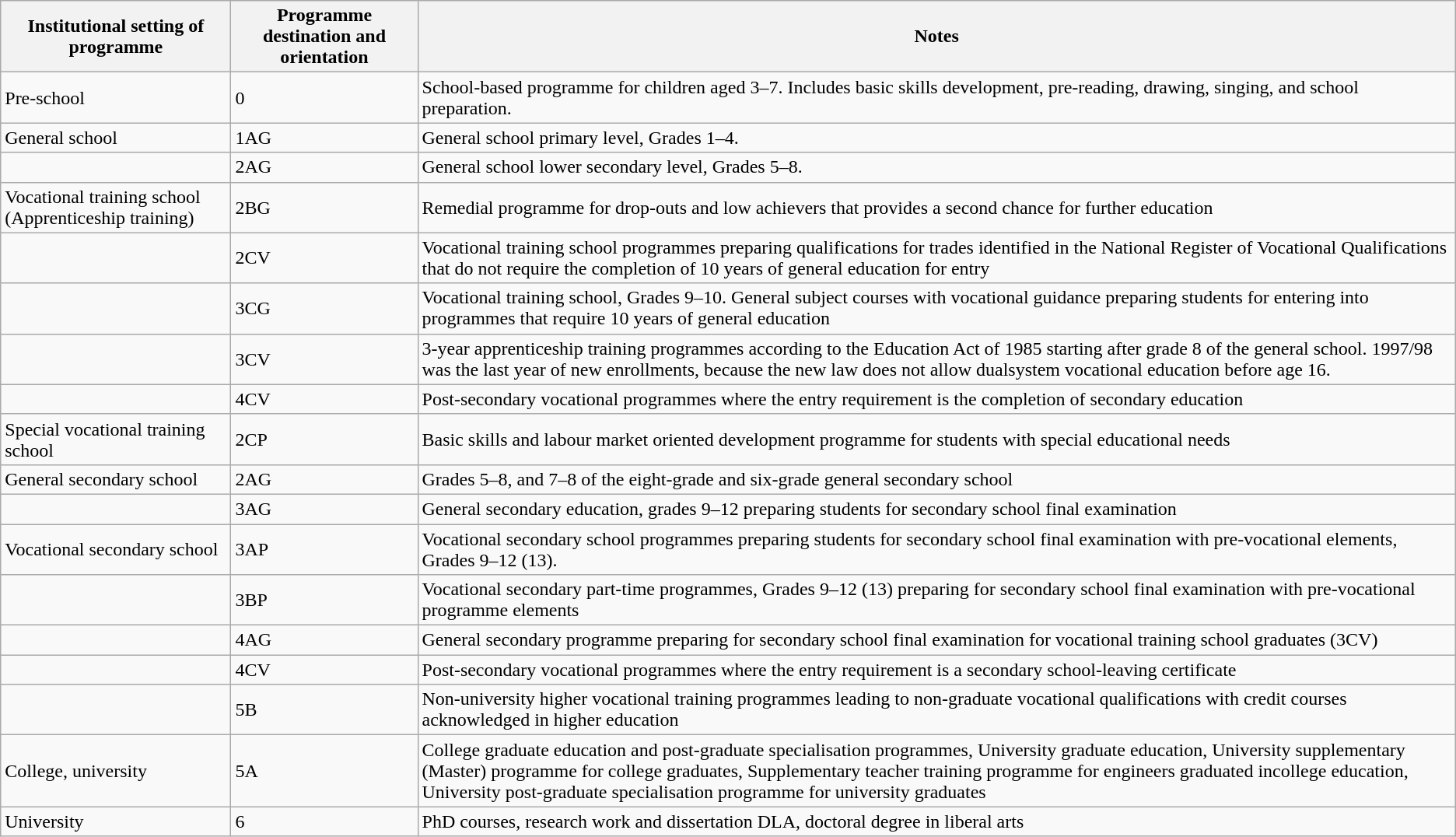<table class="wikitable">
<tr>
<th>Institutional setting of programme</th>
<th>Programme destination and orientation</th>
<th>Notes</th>
</tr>
<tr>
<td>Pre-school</td>
<td>0</td>
<td>School-based programme for children aged 3–7. Includes basic skills development, pre-reading, drawing, singing, and school preparation.</td>
</tr>
<tr>
<td>General school</td>
<td>1AG</td>
<td>General school primary level, Grades 1–4.</td>
</tr>
<tr>
<td></td>
<td>2AG</td>
<td>General school lower secondary level, Grades 5–8.</td>
</tr>
<tr>
<td>Vocational training school (Apprenticeship training)</td>
<td>2BG</td>
<td>Remedial programme for drop-outs and low achievers that provides a second chance for further education</td>
</tr>
<tr>
<td></td>
<td>2CV</td>
<td>Vocational training school programmes preparing qualifications for trades identified in the National Register of Vocational Qualifications that do not require the completion of 10 years of general education for entry</td>
</tr>
<tr>
<td></td>
<td>3CG</td>
<td>Vocational training school, Grades 9–10. General subject courses with vocational guidance preparing students for entering into programmes that require 10 years of general education</td>
</tr>
<tr>
<td></td>
<td>3CV</td>
<td>3-year apprenticeship training programmes according to the Education Act of 1985 starting after grade 8 of the general school. 1997/98 was the last year of new enrollments, because the new law does not allow dualsystem vocational education before age 16.</td>
</tr>
<tr>
<td></td>
<td>4CV</td>
<td>Post-secondary vocational programmes where the entry requirement is the completion of secondary education</td>
</tr>
<tr>
<td>Special vocational training school</td>
<td>2CP</td>
<td>Basic skills and labour market oriented development programme for students with special educational needs</td>
</tr>
<tr>
<td>General secondary school</td>
<td>2AG</td>
<td>Grades 5–8, and 7–8 of the eight-grade and six-grade general secondary school</td>
</tr>
<tr>
<td></td>
<td>3AG</td>
<td>General secondary education, grades 9–12 preparing students for secondary school final examination</td>
</tr>
<tr>
<td>Vocational secondary school</td>
<td>3AP</td>
<td>Vocational secondary school programmes preparing students for secondary school final examination with pre-vocational elements, Grades 9–12 (13).</td>
</tr>
<tr>
<td></td>
<td>3BP</td>
<td>Vocational secondary part-time programmes, Grades 9–12 (13) preparing for secondary school final examination with pre-vocational programme elements</td>
</tr>
<tr>
<td></td>
<td>4AG</td>
<td>General secondary programme preparing for secondary school final examination for vocational training school graduates (3CV)</td>
</tr>
<tr>
<td></td>
<td>4CV</td>
<td>Post-secondary vocational programmes where the entry requirement is a secondary school-leaving certificate</td>
</tr>
<tr>
<td></td>
<td>5B</td>
<td>Non-university higher vocational training programmes leading to non-graduate vocational qualifications with credit courses acknowledged in higher education</td>
</tr>
<tr>
<td>College, university</td>
<td>5A</td>
<td>College graduate education and post-graduate specialisation programmes, University graduate education, University supplementary (Master) programme for college graduates, Supplementary teacher training programme for engineers graduated incollege education, University post-graduate specialisation programme for university graduates</td>
</tr>
<tr>
<td>University</td>
<td>6</td>
<td>PhD courses, research work and dissertation DLA, doctoral degree in liberal arts</td>
</tr>
</table>
